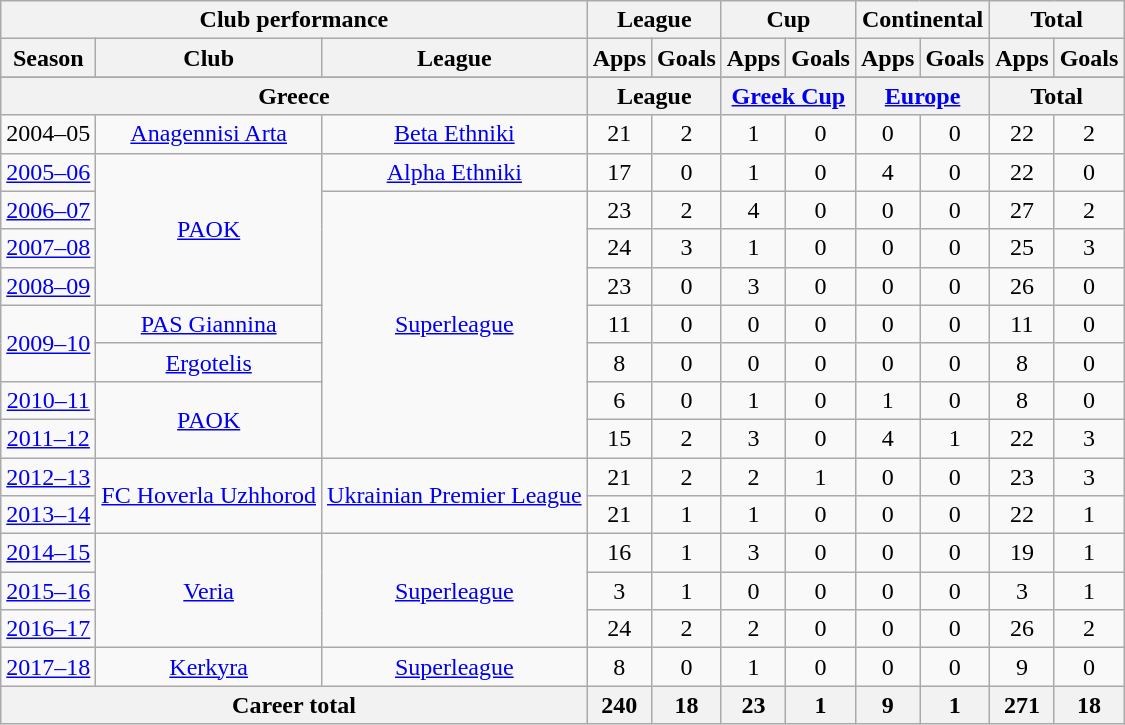<table class="wikitable" style="text-align:center">
<tr>
<th colspan=3>Club performance</th>
<th colspan=2>League</th>
<th colspan=2>Cup</th>
<th colspan=2>Continental</th>
<th colspan=2>Total</th>
</tr>
<tr>
<th>Season</th>
<th>Club</th>
<th>League</th>
<th>Apps</th>
<th>Goals</th>
<th>Apps</th>
<th>Goals</th>
<th>Apps</th>
<th>Goals</th>
<th>Apps</th>
<th>Goals</th>
</tr>
<tr>
</tr>
<tr>
<th colspan=3>Greece</th>
<th colspan=2>League</th>
<th colspan=2><a href='#'>Greek Cup</a></th>
<th colspan=2><a href='#'>Europe</a></th>
<th colspan=2>Total</th>
</tr>
<tr>
<td>2004–05</td>
<td><a href='#'>Anagennisi Arta</a></td>
<td><a href='#'>Beta Ethniki</a></td>
<td>21</td>
<td>2</td>
<td>1</td>
<td>0</td>
<td>0</td>
<td>0</td>
<td>22</td>
<td>2</td>
</tr>
<tr>
<td><a href='#'>2005–06</a></td>
<td rowspan=4><a href='#'>PAOK</a></td>
<td><a href='#'>Alpha Ethniki</a></td>
<td>17</td>
<td>0</td>
<td>1</td>
<td>0</td>
<td>4</td>
<td>0</td>
<td>22</td>
<td>0</td>
</tr>
<tr>
<td><a href='#'>2006–07</a></td>
<td rowspan=7><a href='#'>Superleague</a></td>
<td>23</td>
<td>2</td>
<td>4</td>
<td>0</td>
<td>0</td>
<td>0</td>
<td>27</td>
<td>2</td>
</tr>
<tr>
<td><a href='#'>2007–08</a></td>
<td>24</td>
<td>3</td>
<td>1</td>
<td>0</td>
<td>0</td>
<td>0</td>
<td>25</td>
<td>3</td>
</tr>
<tr>
<td><a href='#'>2008–09</a></td>
<td>23</td>
<td>0</td>
<td>3</td>
<td>0</td>
<td>0</td>
<td>0</td>
<td>26</td>
<td>0</td>
</tr>
<tr>
<td rowspan=2><a href='#'>2009–10</a></td>
<td><a href='#'>PAS Giannina</a></td>
<td>11</td>
<td>0</td>
<td>0</td>
<td>0</td>
<td>0</td>
<td>0</td>
<td>11</td>
<td>0</td>
</tr>
<tr>
<td><a href='#'>Ergotelis</a></td>
<td>8</td>
<td>0</td>
<td>0</td>
<td>0</td>
<td>0</td>
<td>0</td>
<td>8</td>
<td>0</td>
</tr>
<tr>
<td><a href='#'>2010–11</a></td>
<td rowspan=2><a href='#'>PAOK</a></td>
<td>6</td>
<td>0</td>
<td>1</td>
<td>0</td>
<td>1</td>
<td>0</td>
<td>8</td>
<td>0</td>
</tr>
<tr>
<td><a href='#'>2011–12</a></td>
<td>15</td>
<td>2</td>
<td>3</td>
<td>0</td>
<td>4</td>
<td>1</td>
<td>22</td>
<td>3</td>
</tr>
<tr>
<td><a href='#'>2012–13</a></td>
<td rowspan=2><a href='#'>FC Hoverla Uzhhorod</a></td>
<td rowspan=2><a href='#'>Ukrainian Premier League</a></td>
<td>21</td>
<td>2</td>
<td>2</td>
<td>1</td>
<td>0</td>
<td>0</td>
<td>23</td>
<td>3</td>
</tr>
<tr>
<td><a href='#'>2013–14</a></td>
<td>21</td>
<td>1</td>
<td>1</td>
<td>0</td>
<td>0</td>
<td>0</td>
<td>22</td>
<td>1</td>
</tr>
<tr>
<td><a href='#'>2014–15</a></td>
<td rowspan=3><a href='#'>Veria</a></td>
<td rowspan=3><a href='#'>Superleague</a></td>
<td>16</td>
<td>1</td>
<td>3</td>
<td>0</td>
<td>0</td>
<td>0</td>
<td>19</td>
<td>1</td>
</tr>
<tr>
<td><a href='#'>2015–16</a></td>
<td>3</td>
<td>1</td>
<td>0</td>
<td>0</td>
<td>0</td>
<td>0</td>
<td>3</td>
<td>1</td>
</tr>
<tr>
<td><a href='#'>2016–17</a></td>
<td>24</td>
<td>2</td>
<td>2</td>
<td>0</td>
<td>0</td>
<td>0</td>
<td>26</td>
<td>2</td>
</tr>
<tr>
<td><a href='#'>2017–18</a></td>
<td rowspan=1><a href='#'>Kerkyra</a></td>
<td rowspan=1><a href='#'>Superleague</a></td>
<td>8</td>
<td>0</td>
<td>1</td>
<td>0</td>
<td>0</td>
<td>0</td>
<td>9</td>
<td>0</td>
</tr>
<tr>
<th colspan=3>Career total</th>
<th>240</th>
<th>18</th>
<th>23</th>
<th>1</th>
<th>9</th>
<th>1</th>
<th>271</th>
<th>18</th>
</tr>
</table>
